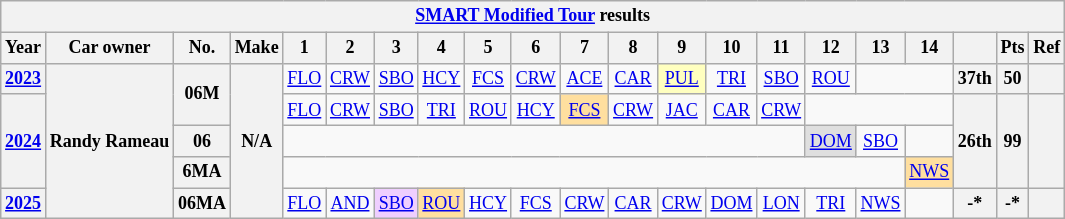<table class="wikitable" style="text-align:center; font-size:75%">
<tr>
<th colspan=38><a href='#'>SMART Modified Tour</a> results</th>
</tr>
<tr>
<th>Year</th>
<th>Car owner</th>
<th>No.</th>
<th>Make</th>
<th>1</th>
<th>2</th>
<th>3</th>
<th>4</th>
<th>5</th>
<th>6</th>
<th>7</th>
<th>8</th>
<th>9</th>
<th>10</th>
<th>11</th>
<th>12</th>
<th>13</th>
<th>14</th>
<th></th>
<th>Pts</th>
<th>Ref</th>
</tr>
<tr>
<th><a href='#'>2023</a></th>
<th rowspan=5>Randy Rameau</th>
<th rowspan=2>06M</th>
<th rowspan=5>N/A</th>
<td><a href='#'>FLO</a></td>
<td><a href='#'>CRW</a></td>
<td><a href='#'>SBO</a></td>
<td><a href='#'>HCY</a></td>
<td><a href='#'>FCS</a></td>
<td><a href='#'>CRW</a></td>
<td><a href='#'>ACE</a></td>
<td><a href='#'>CAR</a></td>
<td style="background:#FFFFBF;"><a href='#'>PUL</a><br></td>
<td><a href='#'>TRI</a></td>
<td><a href='#'>SBO</a></td>
<td><a href='#'>ROU</a></td>
<td colspan=2></td>
<th>37th</th>
<th>50</th>
<th></th>
</tr>
<tr>
<th rowspan=3><a href='#'>2024</a></th>
<td><a href='#'>FLO</a></td>
<td><a href='#'>CRW</a></td>
<td><a href='#'>SBO</a></td>
<td><a href='#'>TRI</a></td>
<td><a href='#'>ROU</a></td>
<td><a href='#'>HCY</a></td>
<td style="background:#FFDF9F;"><a href='#'>FCS</a><br></td>
<td><a href='#'>CRW</a></td>
<td><a href='#'>JAC</a></td>
<td><a href='#'>CAR</a></td>
<td><a href='#'>CRW</a></td>
<td colspan=3></td>
<th rowspan=3>26th</th>
<th rowspan=3>99</th>
<th rowspan=3></th>
</tr>
<tr>
<th>06</th>
<td colspan=11></td>
<td style="background:#DFDFDF;"><a href='#'>DOM</a><br></td>
<td><a href='#'>SBO</a></td>
<td></td>
</tr>
<tr>
<th>6MA</th>
<td colspan=13></td>
<td style="background:#FFDF9F;"><a href='#'>NWS</a><br></td>
</tr>
<tr>
<th><a href='#'>2025</a></th>
<th>06MA</th>
<td><a href='#'>FLO</a></td>
<td><a href='#'>AND</a></td>
<td style="background:#EFCFFF;"><a href='#'>SBO</a><br></td>
<td style="background:#FFDF9F;"><a href='#'>ROU</a><br></td>
<td><a href='#'>HCY</a></td>
<td><a href='#'>FCS</a></td>
<td><a href='#'>CRW</a></td>
<td><a href='#'>CAR</a></td>
<td><a href='#'>CRW</a></td>
<td><a href='#'>DOM</a></td>
<td><a href='#'>LON</a></td>
<td><a href='#'>TRI</a></td>
<td><a href='#'>NWS</a></td>
<td></td>
<th>-*</th>
<th>-*</th>
<th></th>
</tr>
</table>
